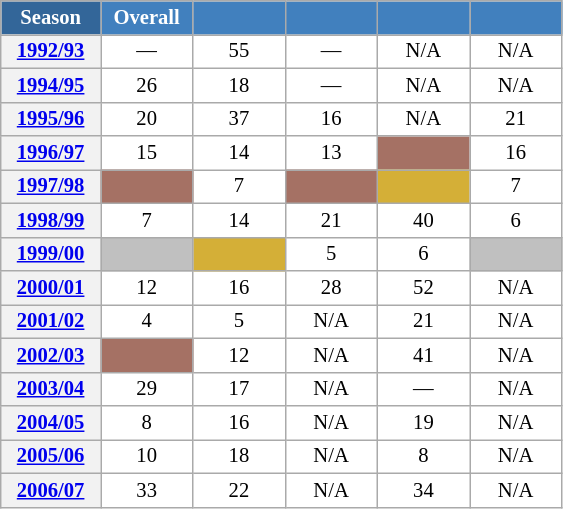<table class="wikitable" style="font-size:86%; text-align:center; border:grey solid 1px; border-collapse:collapse; background:#ffffff;">
<tr>
<th style="background-color:#369; color:white; width:60px;"> Season </th>
<th style="background-color:#4180be; color:white; width:55px;">Overall</th>
<th style="background-color:#4180be; color:white; width:55px;"></th>
<th style="background-color:#4180be; color:white; width:55px;"></th>
<th style="background-color:#4180be; color:white; width:55px;"></th>
<th style="background-color:#4180be; color:white; width:55px;"></th>
</tr>
<tr>
<th scope=row align=center><a href='#'>1992/93</a></th>
<td align=center>—</td>
<td align=center>55</td>
<td align=center>—</td>
<td align=center>N/A</td>
<td align=center>N/A</td>
</tr>
<tr>
<th scope=row align=center><a href='#'>1994/95</a></th>
<td align=center>26</td>
<td align=center>18</td>
<td align=center>—</td>
<td align=center>N/A</td>
<td align=center>N/A</td>
</tr>
<tr>
<th scope=row align=center><a href='#'>1995/96</a></th>
<td align=center>20</td>
<td align=center>37</td>
<td align=center>16</td>
<td align=center>N/A</td>
<td align=center>21</td>
</tr>
<tr>
<th scope=row align=center><a href='#'>1996/97</a></th>
<td align=center>15</td>
<td align=center>14</td>
<td align=center>13</td>
<td align=center bgcolor=#A57164></td>
<td align=center>16</td>
</tr>
<tr>
<th scope=row align=center><a href='#'>1997/98</a></th>
<td align=center bgcolor=#A57164></td>
<td align=center>7</td>
<td align=center bgcolor=#A57164></td>
<td align=center bgcolor=#D4AF37></td>
<td align=center>7</td>
</tr>
<tr>
<th scope=row align=center><a href='#'>1998/99</a></th>
<td align=center>7</td>
<td align=center>14</td>
<td align=center>21</td>
<td align=center>40</td>
<td align=center>6</td>
</tr>
<tr>
<th scope=row align=center><a href='#'>1999/00</a></th>
<td align=center bgcolor=silver></td>
<td align=center bgcolor=#D4AF37></td>
<td align=center>5</td>
<td align=center>6</td>
<td align=center bgcolor=silver></td>
</tr>
<tr>
<th scope=row align=center><a href='#'>2000/01</a></th>
<td align=center>12</td>
<td align=center>16</td>
<td align=center>28</td>
<td align=center>52</td>
<td align=center>N/A</td>
</tr>
<tr>
<th scope=row align=center><a href='#'>2001/02</a></th>
<td align=center>4</td>
<td align=center>5</td>
<td align=center>N/A</td>
<td align=center>21</td>
<td align=center>N/A</td>
</tr>
<tr>
<th scope=row align=center><a href='#'>2002/03</a></th>
<td align=center bgcolor=#A57164></td>
<td align=center>12</td>
<td align=center>N/A</td>
<td align=center>41</td>
<td align=center>N/A</td>
</tr>
<tr>
<th scope=row align=center><a href='#'>2003/04</a></th>
<td align=center>29</td>
<td align=center>17</td>
<td align=center>N/A</td>
<td align=center>—</td>
<td align=center>N/A</td>
</tr>
<tr>
<th scope=row align=center><a href='#'>2004/05</a></th>
<td align=center>8</td>
<td align=center>16</td>
<td align=center>N/A</td>
<td align=center>19</td>
<td align=center>N/A</td>
</tr>
<tr>
<th scope=row align=center><a href='#'>2005/06</a></th>
<td align=center>10</td>
<td align=center>18</td>
<td align=center>N/A</td>
<td align=center>8</td>
<td align=center>N/A</td>
</tr>
<tr>
<th scope=row align=center><a href='#'>2006/07</a></th>
<td align=center>33</td>
<td align=center>22</td>
<td align=center>N/A</td>
<td align=center>34</td>
<td align=center>N/A</td>
</tr>
</table>
